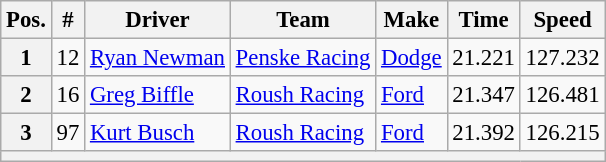<table class="wikitable" style="font-size:95%">
<tr>
<th>Pos.</th>
<th>#</th>
<th>Driver</th>
<th>Team</th>
<th>Make</th>
<th>Time</th>
<th>Speed</th>
</tr>
<tr>
<th>1</th>
<td>12</td>
<td><a href='#'>Ryan Newman</a></td>
<td><a href='#'>Penske Racing</a></td>
<td><a href='#'>Dodge</a></td>
<td>21.221</td>
<td>127.232</td>
</tr>
<tr>
<th>2</th>
<td>16</td>
<td><a href='#'>Greg Biffle</a></td>
<td><a href='#'>Roush Racing</a></td>
<td><a href='#'>Ford</a></td>
<td>21.347</td>
<td>126.481</td>
</tr>
<tr>
<th>3</th>
<td>97</td>
<td><a href='#'>Kurt Busch</a></td>
<td><a href='#'>Roush Racing</a></td>
<td><a href='#'>Ford</a></td>
<td>21.392</td>
<td>126.215</td>
</tr>
<tr>
<th colspan="7"></th>
</tr>
</table>
